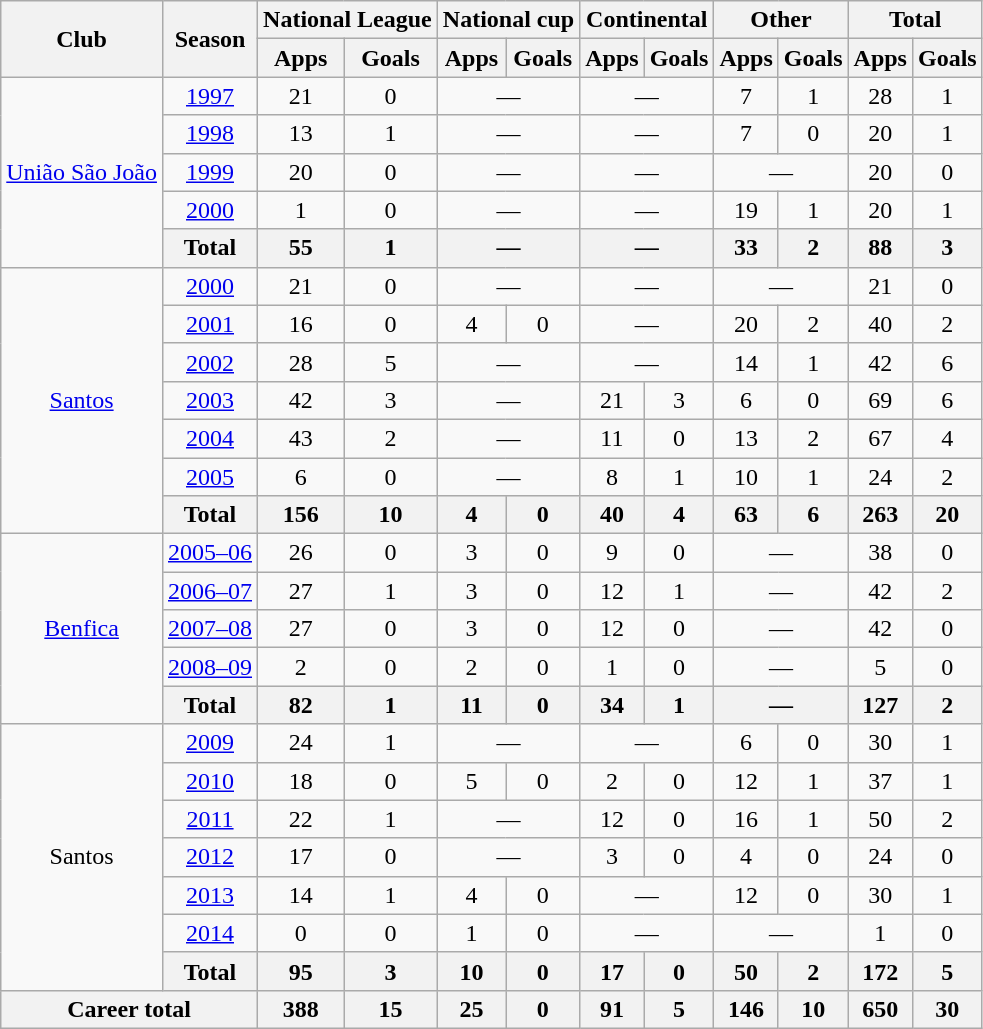<table class="wikitable" style="text-align:center">
<tr>
<th rowspan="2">Club</th>
<th rowspan="2">Season</th>
<th colspan="2">National League</th>
<th colspan="2">National cup</th>
<th colspan="2">Continental</th>
<th colspan="2">Other</th>
<th colspan="2">Total</th>
</tr>
<tr>
<th>Apps</th>
<th>Goals</th>
<th>Apps</th>
<th>Goals</th>
<th>Apps</th>
<th>Goals</th>
<th>Apps</th>
<th>Goals</th>
<th>Apps</th>
<th>Goals</th>
</tr>
<tr>
<td rowspan="5"><a href='#'>União São João</a></td>
<td><a href='#'>1997</a></td>
<td>21</td>
<td>0</td>
<td colspan="2">—</td>
<td colspan="2">—</td>
<td>7</td>
<td>1</td>
<td>28</td>
<td>1</td>
</tr>
<tr>
<td><a href='#'>1998</a></td>
<td>13</td>
<td>1</td>
<td colspan="2">—</td>
<td colspan="2">—</td>
<td>7</td>
<td>0</td>
<td>20</td>
<td>1</td>
</tr>
<tr>
<td><a href='#'>1999</a></td>
<td>20</td>
<td>0</td>
<td colspan="2">—</td>
<td colspan="2">—</td>
<td colspan="2">—</td>
<td>20</td>
<td>0</td>
</tr>
<tr>
<td><a href='#'>2000</a></td>
<td>1</td>
<td>0</td>
<td colspan="2">—</td>
<td colspan="2">—</td>
<td>19</td>
<td>1</td>
<td>20</td>
<td>1</td>
</tr>
<tr>
<th>Total</th>
<th>55</th>
<th>1</th>
<th colspan="2">—</th>
<th colspan="2">—</th>
<th>33</th>
<th>2</th>
<th>88</th>
<th>3</th>
</tr>
<tr>
<td rowspan="7"><a href='#'>Santos</a></td>
<td><a href='#'>2000</a></td>
<td>21</td>
<td>0</td>
<td colspan="2">—</td>
<td colspan="2">—</td>
<td colspan="2">—</td>
<td>21</td>
<td>0</td>
</tr>
<tr>
<td><a href='#'>2001</a></td>
<td>16</td>
<td>0</td>
<td>4</td>
<td>0</td>
<td colspan="2">—</td>
<td>20</td>
<td>2</td>
<td>40</td>
<td>2</td>
</tr>
<tr>
<td><a href='#'>2002</a></td>
<td>28</td>
<td>5</td>
<td colspan="2">—</td>
<td colspan="2">—</td>
<td>14</td>
<td>1</td>
<td>42</td>
<td>6</td>
</tr>
<tr>
<td><a href='#'>2003</a></td>
<td>42</td>
<td>3</td>
<td colspan="2">—</td>
<td>21</td>
<td>3</td>
<td>6</td>
<td>0</td>
<td>69</td>
<td>6</td>
</tr>
<tr>
<td><a href='#'>2004</a></td>
<td>43</td>
<td>2</td>
<td colspan="2">—</td>
<td>11</td>
<td>0</td>
<td>13</td>
<td>2</td>
<td>67</td>
<td>4</td>
</tr>
<tr>
<td><a href='#'>2005</a></td>
<td>6</td>
<td>0</td>
<td colspan="2">—</td>
<td>8</td>
<td>1</td>
<td>10</td>
<td>1</td>
<td>24</td>
<td>2</td>
</tr>
<tr>
<th>Total</th>
<th>156</th>
<th>10</th>
<th>4</th>
<th>0</th>
<th>40</th>
<th>4</th>
<th>63</th>
<th>6</th>
<th>263</th>
<th>20</th>
</tr>
<tr>
<td rowspan="5"><a href='#'>Benfica</a></td>
<td><a href='#'>2005–06</a></td>
<td>26</td>
<td>0</td>
<td>3</td>
<td>0</td>
<td>9</td>
<td>0</td>
<td colspan="2">—</td>
<td>38</td>
<td>0</td>
</tr>
<tr>
<td><a href='#'>2006–07</a></td>
<td>27</td>
<td>1</td>
<td>3</td>
<td>0</td>
<td>12</td>
<td>1</td>
<td colspan="2">—</td>
<td>42</td>
<td>2</td>
</tr>
<tr>
<td><a href='#'>2007–08</a></td>
<td>27</td>
<td>0</td>
<td>3</td>
<td>0</td>
<td>12</td>
<td>0</td>
<td colspan="2">—</td>
<td>42</td>
<td>0</td>
</tr>
<tr>
<td><a href='#'>2008–09</a></td>
<td>2</td>
<td>0</td>
<td>2</td>
<td>0</td>
<td>1</td>
<td>0</td>
<td colspan="2">—</td>
<td>5</td>
<td>0</td>
</tr>
<tr>
<th>Total</th>
<th>82</th>
<th>1</th>
<th>11</th>
<th>0</th>
<th>34</th>
<th>1</th>
<th colspan="2">—</th>
<th>127</th>
<th>2</th>
</tr>
<tr>
<td rowspan="7">Santos</td>
<td><a href='#'>2009</a></td>
<td>24</td>
<td>1</td>
<td colspan="2">—</td>
<td colspan="2">—</td>
<td>6</td>
<td>0</td>
<td>30</td>
<td>1</td>
</tr>
<tr>
<td><a href='#'>2010</a></td>
<td>18</td>
<td>0</td>
<td>5</td>
<td>0</td>
<td>2</td>
<td>0</td>
<td>12</td>
<td>1</td>
<td>37</td>
<td>1</td>
</tr>
<tr>
<td><a href='#'>2011</a></td>
<td>22</td>
<td>1</td>
<td colspan="2">—</td>
<td>12</td>
<td>0</td>
<td>16</td>
<td>1</td>
<td>50</td>
<td>2</td>
</tr>
<tr>
<td><a href='#'>2012</a></td>
<td>17</td>
<td>0</td>
<td colspan="2">—</td>
<td>3</td>
<td>0</td>
<td>4</td>
<td>0</td>
<td>24</td>
<td>0</td>
</tr>
<tr>
<td><a href='#'>2013</a></td>
<td>14</td>
<td>1</td>
<td>4</td>
<td>0</td>
<td colspan="2">—</td>
<td>12</td>
<td>0</td>
<td>30</td>
<td>1</td>
</tr>
<tr>
<td><a href='#'>2014</a></td>
<td>0</td>
<td>0</td>
<td>1</td>
<td>0</td>
<td colspan="2">—</td>
<td colspan="2">—</td>
<td>1</td>
<td>0</td>
</tr>
<tr>
<th>Total</th>
<th>95</th>
<th>3</th>
<th>10</th>
<th>0</th>
<th>17</th>
<th>0</th>
<th>50</th>
<th>2</th>
<th>172</th>
<th>5</th>
</tr>
<tr>
<th colspan="2">Career total</th>
<th>388</th>
<th>15</th>
<th>25</th>
<th>0</th>
<th>91</th>
<th>5</th>
<th>146</th>
<th>10</th>
<th>650</th>
<th>30</th>
</tr>
</table>
